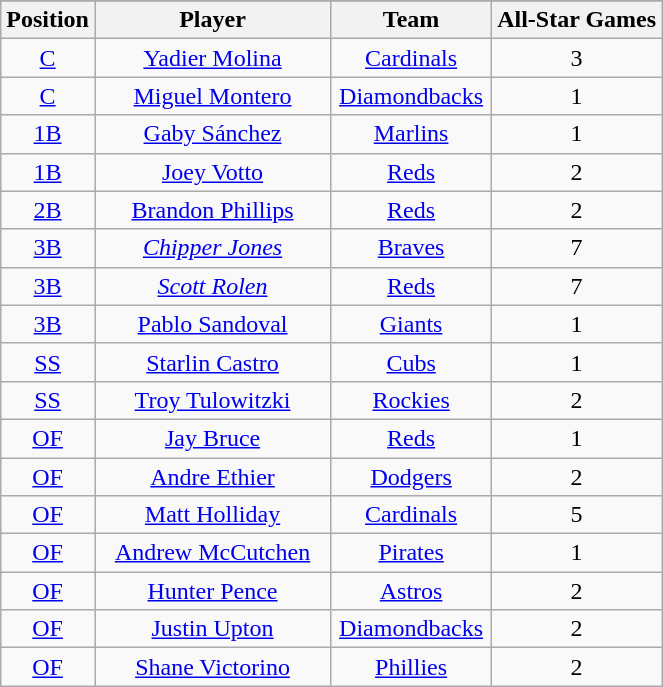<table class="wikitable" style="text-align:center;">
<tr>
</tr>
<tr>
<th>Position</th>
<th style="width:150px;">Player</th>
<th style="width:100px;">Team</th>
<th>All-Star Games</th>
</tr>
<tr>
<td><a href='#'>C</a></td>
<td><a href='#'>Yadier Molina</a></td>
<td><a href='#'>Cardinals</a></td>
<td>3</td>
</tr>
<tr>
<td><a href='#'>C</a></td>
<td><a href='#'>Miguel Montero</a></td>
<td><a href='#'>Diamondbacks</a></td>
<td>1</td>
</tr>
<tr>
<td><a href='#'>1B</a></td>
<td><a href='#'>Gaby Sánchez</a></td>
<td><a href='#'>Marlins</a></td>
<td>1</td>
</tr>
<tr>
<td><a href='#'>1B</a></td>
<td><a href='#'>Joey Votto</a></td>
<td><a href='#'>Reds</a></td>
<td>2</td>
</tr>
<tr>
<td><a href='#'>2B</a></td>
<td><a href='#'>Brandon Phillips</a></td>
<td><a href='#'>Reds</a></td>
<td>2</td>
</tr>
<tr>
<td><a href='#'>3B</a></td>
<td><em><a href='#'>Chipper Jones</a></em></td>
<td><a href='#'>Braves</a></td>
<td>7</td>
</tr>
<tr>
<td><a href='#'>3B</a></td>
<td><em><a href='#'>Scott Rolen</a></em></td>
<td><a href='#'>Reds</a></td>
<td>7</td>
</tr>
<tr>
<td><a href='#'>3B</a></td>
<td><a href='#'>Pablo Sandoval</a></td>
<td><a href='#'>Giants</a></td>
<td>1</td>
</tr>
<tr>
<td><a href='#'>SS</a></td>
<td><a href='#'>Starlin Castro</a></td>
<td><a href='#'>Cubs</a></td>
<td>1</td>
</tr>
<tr>
<td><a href='#'>SS</a></td>
<td><a href='#'>Troy Tulowitzki</a></td>
<td><a href='#'>Rockies</a></td>
<td>2</td>
</tr>
<tr>
<td><a href='#'>OF</a></td>
<td><a href='#'>Jay Bruce</a></td>
<td><a href='#'>Reds</a></td>
<td>1</td>
</tr>
<tr>
<td><a href='#'>OF</a></td>
<td><a href='#'>Andre Ethier</a></td>
<td><a href='#'>Dodgers</a></td>
<td>2</td>
</tr>
<tr>
<td><a href='#'>OF</a></td>
<td><a href='#'>Matt Holliday</a></td>
<td><a href='#'>Cardinals</a></td>
<td>5</td>
</tr>
<tr>
<td><a href='#'>OF</a></td>
<td><a href='#'>Andrew McCutchen</a></td>
<td><a href='#'>Pirates</a></td>
<td>1</td>
</tr>
<tr>
<td><a href='#'>OF</a></td>
<td><a href='#'>Hunter Pence</a></td>
<td><a href='#'>Astros</a></td>
<td>2</td>
</tr>
<tr>
<td><a href='#'>OF</a></td>
<td><a href='#'>Justin Upton</a></td>
<td><a href='#'>Diamondbacks</a></td>
<td>2</td>
</tr>
<tr>
<td><a href='#'>OF</a></td>
<td><a href='#'>Shane Victorino</a></td>
<td><a href='#'>Phillies</a></td>
<td>2</td>
</tr>
</table>
